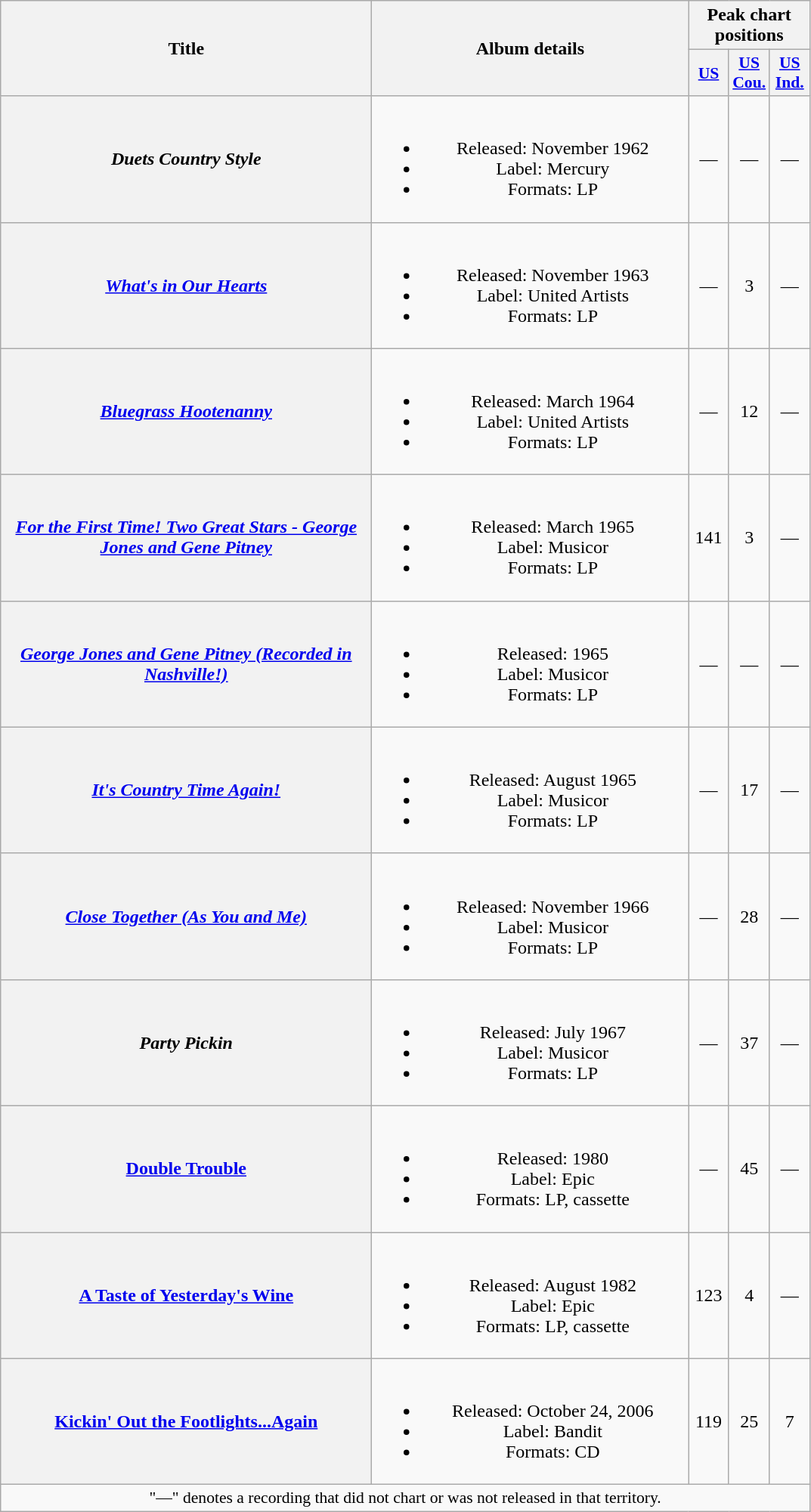<table class="wikitable plainrowheaders" style="text-align:center;">
<tr>
<th scope="col" rowspan="2" style="width:20em;">Title</th>
<th scope="col" rowspan="2" style="width:17em;">Album details</th>
<th scope="col" colspan="3">Peak chart<br>positions</th>
</tr>
<tr>
<th scope="col" style="width:2em;font-size:90%;"><a href='#'>US</a><br></th>
<th scope="col" style="width:2em;font-size:90%;"><a href='#'>US<br>Cou.</a><br></th>
<th scope="col" style="width:2em;font-size:90%;"><a href='#'>US<br>Ind.</a><br></th>
</tr>
<tr>
<th scope="row"><em>Duets Country Style</em><br></th>
<td><br><ul><li>Released: November 1962</li><li>Label: Mercury</li><li>Formats: LP</li></ul></td>
<td>—</td>
<td>—</td>
<td>—</td>
</tr>
<tr>
<th scope="row"><em><a href='#'>What's in Our Hearts</a></em><br></th>
<td><br><ul><li>Released: November 1963</li><li>Label: United Artists</li><li>Formats: LP</li></ul></td>
<td>—</td>
<td>3</td>
<td>—</td>
</tr>
<tr>
<th scope="row"><em><a href='#'>Bluegrass Hootenanny</a></em><br></th>
<td><br><ul><li>Released: March 1964</li><li>Label: United Artists</li><li>Formats: LP</li></ul></td>
<td>—</td>
<td>12</td>
<td>—</td>
</tr>
<tr>
<th scope="row"><em><a href='#'>For the First Time! Two Great Stars - George Jones and Gene Pitney</a></em><br></th>
<td><br><ul><li>Released: March 1965</li><li>Label: Musicor</li><li>Formats: LP</li></ul></td>
<td>141</td>
<td>3</td>
<td>—</td>
</tr>
<tr>
<th scope="row"><em><a href='#'>George Jones and Gene Pitney (Recorded in Nashville!)</a></em><br></th>
<td><br><ul><li>Released: 1965</li><li>Label: Musicor</li><li>Formats: LP</li></ul></td>
<td>—</td>
<td>—</td>
<td>—</td>
</tr>
<tr>
<th scope="row"><em><a href='#'>It's Country Time Again!</a></em><br></th>
<td><br><ul><li>Released: August 1965</li><li>Label: Musicor</li><li>Formats: LP</li></ul></td>
<td>—</td>
<td>17</td>
<td>—</td>
</tr>
<tr>
<th scope="row"><em><a href='#'>Close Together (As You and Me)</a></em><br></th>
<td><br><ul><li>Released: November 1966</li><li>Label: Musicor</li><li>Formats: LP</li></ul></td>
<td>—</td>
<td>28</td>
<td>—</td>
</tr>
<tr>
<th scope="row"><em>Party Pickin<strong><br></th>
<td><br><ul><li>Released: July 1967</li><li>Label: Musicor</li><li>Formats: LP</li></ul></td>
<td>—</td>
<td>37</td>
<td>—</td>
</tr>
<tr>
<th scope="row"></em><a href='#'>Double Trouble</a><em><br></th>
<td><br><ul><li>Released: 1980</li><li>Label: Epic</li><li>Formats: LP, cassette</li></ul></td>
<td>—</td>
<td>45</td>
<td>—</td>
</tr>
<tr>
<th scope="row"></em><a href='#'>A Taste of Yesterday's Wine</a><em><br></th>
<td><br><ul><li>Released: August 1982</li><li>Label: Epic</li><li>Formats: LP, cassette</li></ul></td>
<td>123</td>
<td>4</td>
<td>—</td>
</tr>
<tr>
<th scope="row"></em><a href='#'>Kickin' Out the Footlights...Again</a><em><br></th>
<td><br><ul><li>Released: October 24, 2006</li><li>Label: Bandit</li><li>Formats: CD</li></ul></td>
<td>119</td>
<td>25</td>
<td>7</td>
</tr>
<tr>
<td colspan="5" style="font-size:90%">"—" denotes a recording that did not chart or was not released in that territory.</td>
</tr>
</table>
